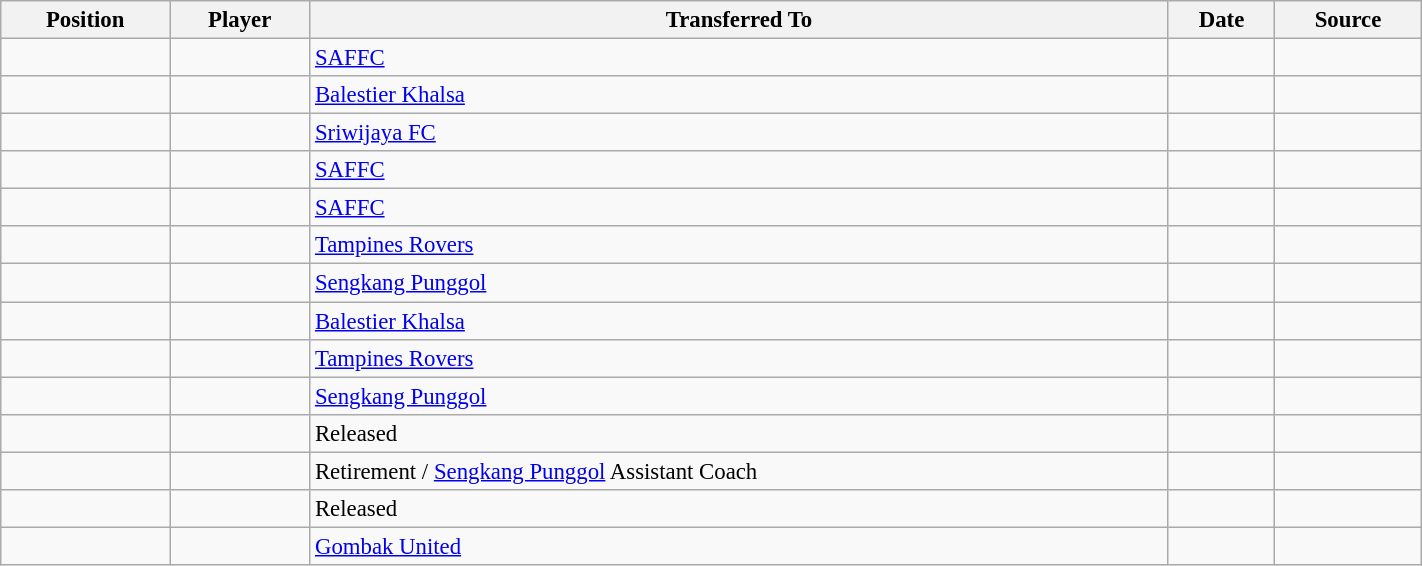<table class="wikitable sortable" style="width:75%; text-align:center; font-size:95%; text-align:left;">
<tr>
<th><strong>Position</strong></th>
<th><strong>Player</strong></th>
<th><strong>Transferred To</strong></th>
<th><strong>Date</strong></th>
<th><strong>Source</strong></th>
</tr>
<tr>
<td></td>
<td></td>
<td> <a href='#'>SAFFC</a></td>
<td></td>
<td></td>
</tr>
<tr>
<td></td>
<td></td>
<td> <a href='#'>Balestier Khalsa</a></td>
<td></td>
<td></td>
</tr>
<tr>
<td></td>
<td></td>
<td> <a href='#'>Sriwijaya FC</a></td>
<td></td>
<td></td>
</tr>
<tr>
<td></td>
<td></td>
<td> <a href='#'>SAFFC</a></td>
<td></td>
<td></td>
</tr>
<tr>
<td></td>
<td></td>
<td> <a href='#'>SAFFC</a></td>
<td></td>
<td></td>
</tr>
<tr>
<td></td>
<td></td>
<td> <a href='#'>Tampines Rovers</a></td>
<td></td>
<td></td>
</tr>
<tr>
<td></td>
<td></td>
<td> <a href='#'>Sengkang Punggol</a></td>
<td></td>
<td></td>
</tr>
<tr>
<td></td>
<td></td>
<td> <a href='#'>Balestier Khalsa</a></td>
<td></td>
<td></td>
</tr>
<tr>
<td></td>
<td></td>
<td> <a href='#'>Tampines Rovers</a></td>
<td></td>
<td></td>
</tr>
<tr>
<td></td>
<td></td>
<td> <a href='#'>Sengkang Punggol</a></td>
<td></td>
<td></td>
</tr>
<tr>
<td></td>
<td></td>
<td>Released</td>
<td></td>
<td></td>
</tr>
<tr>
<td></td>
<td></td>
<td>Retirement / <a href='#'>Sengkang Punggol</a> Assistant Coach</td>
<td></td>
<td></td>
</tr>
<tr>
<td></td>
<td></td>
<td>Released</td>
<td></td>
<td></td>
</tr>
<tr>
<td></td>
<td></td>
<td> <a href='#'>Gombak United</a></td>
<td></td>
<td></td>
</tr>
</table>
